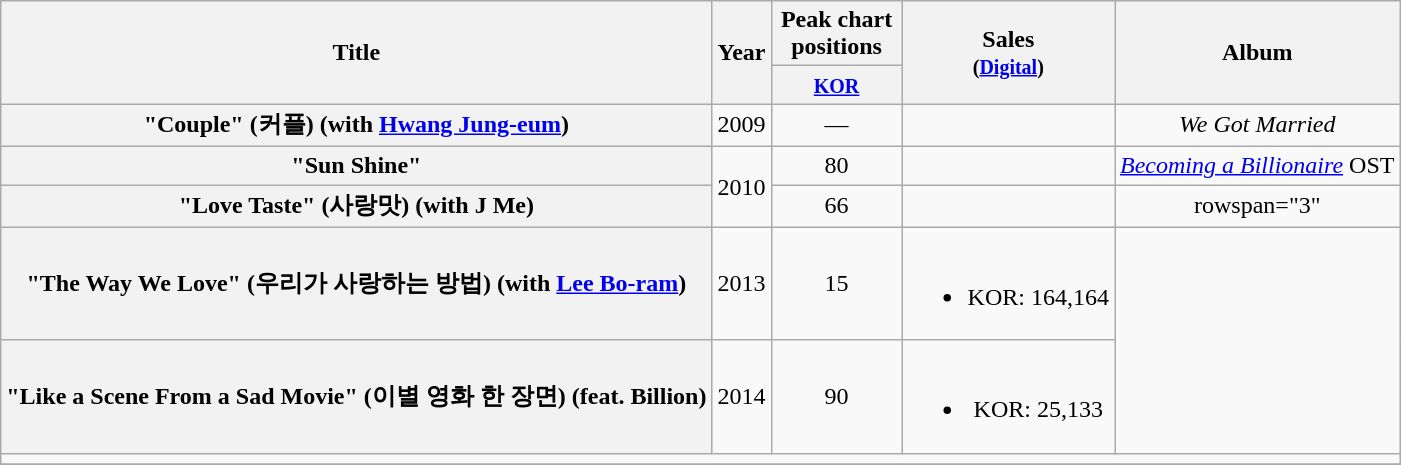<table class="wikitable plainrowheaders" style="text-align:center;">
<tr>
<th scope="col" rowspan="2">Title</th>
<th scope="col" rowspan="2">Year</th>
<th scope="col" colspan="1" style="width:5em;">Peak chart positions</th>
<th scope="col" rowspan="2">Sales<br><small>(<a href='#'>Digital</a>)</small></th>
<th scope="col" rowspan="2">Album</th>
</tr>
<tr>
<th><small><a href='#'>KOR</a></small><br></th>
</tr>
<tr>
<th scope="row">"Couple" (커플) (with <a href='#'>Hwang Jung-eum</a>)</th>
<td>2009</td>
<td>—</td>
<td></td>
<td><em>We Got Married</em></td>
</tr>
<tr>
<th scope="row">"Sun Shine"</th>
<td rowspan="2">2010</td>
<td>80</td>
<td></td>
<td><em><a href='#'>Becoming a Billionaire</a></em> OST</td>
</tr>
<tr>
<th scope="row">"Love Taste" (사랑맛) (with J Me)</th>
<td>66</td>
<td></td>
<td>rowspan="3" </td>
</tr>
<tr>
<th scope="row">"The Way We Love" (우리가 사랑하는 방법) (with <a href='#'>Lee Bo-ram</a>)</th>
<td>2013</td>
<td>15</td>
<td><br><ul><li>KOR: 164,164</li></ul></td>
</tr>
<tr>
<th scope="row">"Like a Scene From a Sad Movie" (이별 영화 한 장면) (feat. Billion)</th>
<td>2014</td>
<td>90</td>
<td><br><ul><li>KOR: 25,133</li></ul></td>
</tr>
<tr>
<td colspan="5"></td>
</tr>
<tr>
</tr>
</table>
